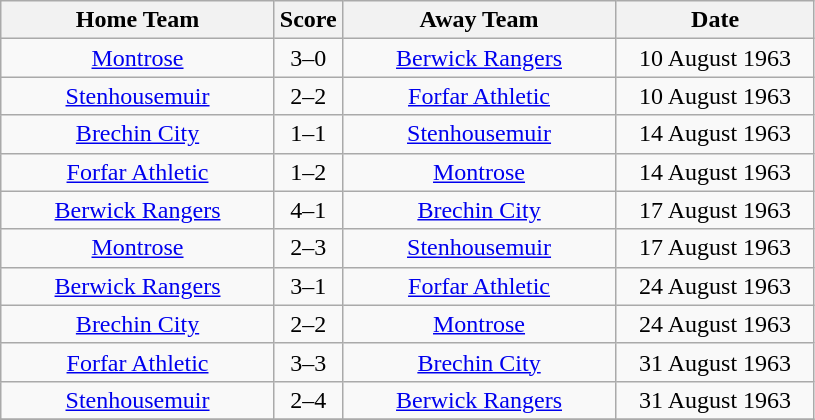<table class="wikitable" style="text-align:center;">
<tr>
<th width=175>Home Team</th>
<th width=20>Score</th>
<th width=175>Away Team</th>
<th width= 125>Date</th>
</tr>
<tr>
<td><a href='#'>Montrose</a></td>
<td>3–0</td>
<td><a href='#'>Berwick Rangers</a></td>
<td>10 August 1963</td>
</tr>
<tr>
<td><a href='#'>Stenhousemuir</a></td>
<td>2–2</td>
<td><a href='#'>Forfar Athletic</a></td>
<td>10 August 1963</td>
</tr>
<tr>
<td><a href='#'>Brechin City</a></td>
<td>1–1</td>
<td><a href='#'>Stenhousemuir</a></td>
<td>14 August 1963</td>
</tr>
<tr>
<td><a href='#'>Forfar Athletic</a></td>
<td>1–2</td>
<td><a href='#'>Montrose</a></td>
<td>14 August 1963</td>
</tr>
<tr>
<td><a href='#'>Berwick Rangers</a></td>
<td>4–1</td>
<td><a href='#'>Brechin City</a></td>
<td>17 August 1963</td>
</tr>
<tr>
<td><a href='#'>Montrose</a></td>
<td>2–3</td>
<td><a href='#'>Stenhousemuir</a></td>
<td>17 August 1963</td>
</tr>
<tr>
<td><a href='#'>Berwick Rangers</a></td>
<td>3–1</td>
<td><a href='#'>Forfar Athletic</a></td>
<td>24 August 1963</td>
</tr>
<tr>
<td><a href='#'>Brechin City</a></td>
<td>2–2</td>
<td><a href='#'>Montrose</a></td>
<td>24 August 1963</td>
</tr>
<tr>
<td><a href='#'>Forfar Athletic</a></td>
<td>3–3</td>
<td><a href='#'>Brechin City</a></td>
<td>31 August 1963</td>
</tr>
<tr>
<td><a href='#'>Stenhousemuir</a></td>
<td>2–4</td>
<td><a href='#'>Berwick Rangers</a></td>
<td>31 August 1963</td>
</tr>
<tr>
</tr>
</table>
